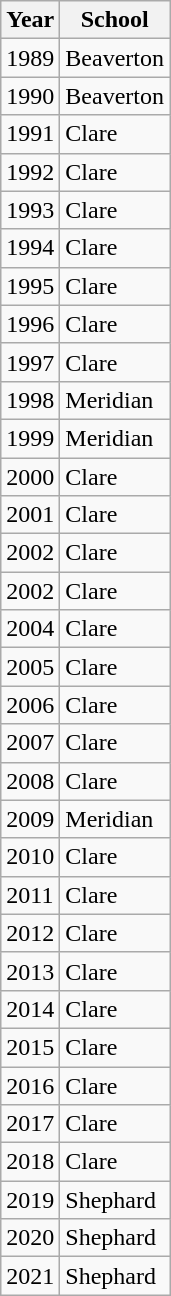<table class="wikitable mw-collapsible mw-collapsed">
<tr>
<th>Year</th>
<th>School</th>
</tr>
<tr>
<td>1989</td>
<td>Beaverton</td>
</tr>
<tr>
<td>1990</td>
<td>Beaverton</td>
</tr>
<tr>
<td>1991</td>
<td>Clare</td>
</tr>
<tr>
<td>1992</td>
<td>Clare</td>
</tr>
<tr>
<td>1993</td>
<td>Clare</td>
</tr>
<tr>
<td>1994</td>
<td>Clare</td>
</tr>
<tr>
<td>1995</td>
<td>Clare</td>
</tr>
<tr>
<td>1996</td>
<td>Clare</td>
</tr>
<tr>
<td>1997</td>
<td>Clare</td>
</tr>
<tr>
<td>1998</td>
<td>Meridian</td>
</tr>
<tr>
<td>1999</td>
<td>Meridian</td>
</tr>
<tr>
<td>2000</td>
<td>Clare</td>
</tr>
<tr>
<td>2001</td>
<td>Clare</td>
</tr>
<tr>
<td>2002</td>
<td>Clare</td>
</tr>
<tr>
<td>2002</td>
<td>Clare</td>
</tr>
<tr>
<td>2004</td>
<td>Clare</td>
</tr>
<tr>
<td>2005</td>
<td>Clare</td>
</tr>
<tr>
<td>2006</td>
<td>Clare</td>
</tr>
<tr>
<td>2007</td>
<td>Clare</td>
</tr>
<tr>
<td>2008</td>
<td>Clare</td>
</tr>
<tr>
<td>2009</td>
<td>Meridian</td>
</tr>
<tr>
<td>2010</td>
<td>Clare</td>
</tr>
<tr>
<td>2011</td>
<td>Clare</td>
</tr>
<tr>
<td>2012</td>
<td>Clare</td>
</tr>
<tr>
<td>2013</td>
<td>Clare</td>
</tr>
<tr>
<td>2014</td>
<td>Clare</td>
</tr>
<tr>
<td>2015</td>
<td>Clare</td>
</tr>
<tr>
<td>2016</td>
<td>Clare</td>
</tr>
<tr>
<td>2017</td>
<td>Clare</td>
</tr>
<tr>
<td>2018</td>
<td>Clare</td>
</tr>
<tr>
<td>2019</td>
<td>Shephard</td>
</tr>
<tr>
<td>2020</td>
<td>Shephard</td>
</tr>
<tr>
<td>2021</td>
<td>Shephard</td>
</tr>
</table>
